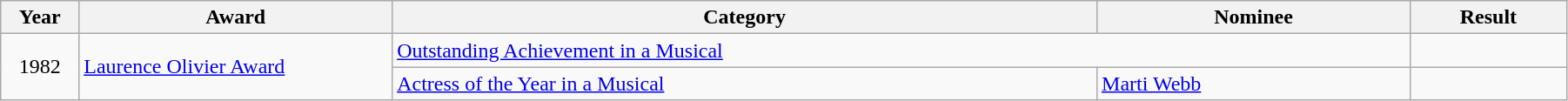<table class="wikitable" width="95%">
<tr>
<th width="5%">Year</th>
<th width="20%">Award</th>
<th width="45%">Category</th>
<th width="20%">Nominee</th>
<th width="10%">Result</th>
</tr>
<tr>
<td rowspan="2" align="center">1982</td>
<td rowspan="2"><a href='#'>Laurence Olivier Award</a></td>
<td colspan="2"><a href='#'>Outstanding Achievement in a Musical</a></td>
<td></td>
</tr>
<tr>
<td><a href='#'>Actress of the Year in a Musical</a></td>
<td><a href='#'>Marti Webb</a></td>
<td></td>
</tr>
</table>
